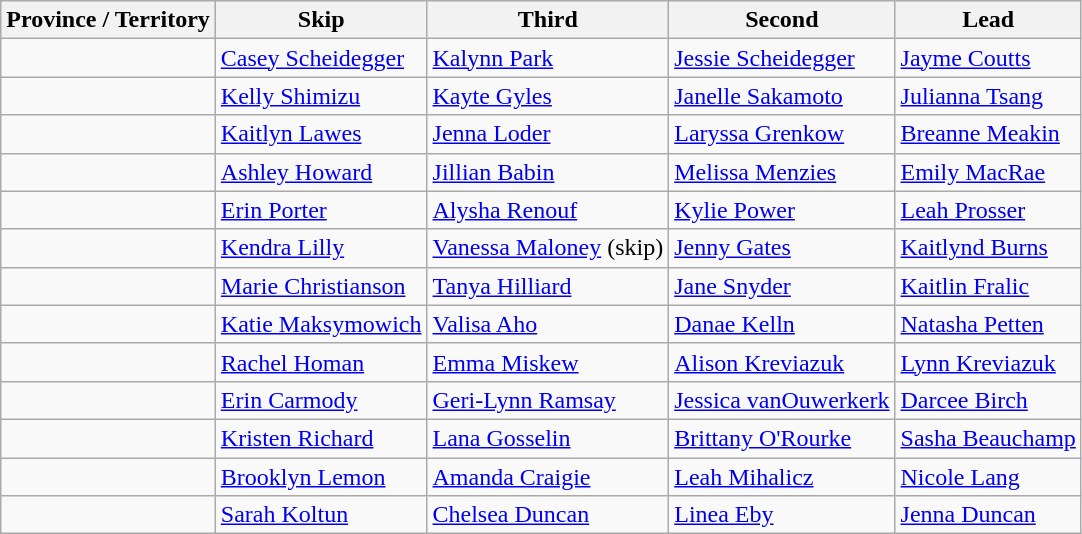<table class="wikitable">
<tr>
<th>Province / Territory</th>
<th>Skip</th>
<th>Third</th>
<th>Second</th>
<th>Lead</th>
</tr>
<tr>
<td></td>
<td><a href='#'>Casey Scheidegger</a></td>
<td><a href='#'>Kalynn Park</a></td>
<td><a href='#'>Jessie Scheidegger</a></td>
<td><a href='#'>Jayme Coutts</a></td>
</tr>
<tr>
<td></td>
<td><a href='#'>Kelly Shimizu</a></td>
<td><a href='#'>Kayte Gyles</a></td>
<td><a href='#'>Janelle Sakamoto</a></td>
<td><a href='#'>Julianna Tsang</a></td>
</tr>
<tr>
<td></td>
<td><a href='#'>Kaitlyn Lawes</a></td>
<td><a href='#'>Jenna Loder</a></td>
<td><a href='#'>Laryssa Grenkow</a></td>
<td><a href='#'>Breanne Meakin</a></td>
</tr>
<tr>
<td></td>
<td><a href='#'>Ashley Howard</a></td>
<td><a href='#'>Jillian Babin</a></td>
<td><a href='#'>Melissa Menzies</a></td>
<td><a href='#'>Emily MacRae</a></td>
</tr>
<tr>
<td></td>
<td><a href='#'>Erin Porter</a></td>
<td><a href='#'>Alysha Renouf</a></td>
<td><a href='#'>Kylie Power</a></td>
<td><a href='#'>Leah Prosser</a></td>
</tr>
<tr>
<td></td>
<td><a href='#'>Kendra Lilly</a></td>
<td><a href='#'>Vanessa Maloney</a> (skip)</td>
<td><a href='#'>Jenny Gates</a></td>
<td><a href='#'>Kaitlynd Burns</a></td>
</tr>
<tr>
<td></td>
<td><a href='#'>Marie Christianson</a></td>
<td><a href='#'>Tanya Hilliard</a></td>
<td><a href='#'>Jane Snyder</a></td>
<td><a href='#'>Kaitlin Fralic</a></td>
</tr>
<tr>
<td></td>
<td><a href='#'>Katie Maksymowich</a></td>
<td><a href='#'>Valisa Aho</a></td>
<td><a href='#'>Danae Kelln</a></td>
<td><a href='#'>Natasha Petten</a></td>
</tr>
<tr>
<td></td>
<td><a href='#'>Rachel Homan</a></td>
<td><a href='#'>Emma Miskew</a></td>
<td><a href='#'>Alison Kreviazuk</a></td>
<td><a href='#'>Lynn Kreviazuk</a></td>
</tr>
<tr>
<td></td>
<td><a href='#'>Erin Carmody</a></td>
<td><a href='#'>Geri-Lynn Ramsay</a></td>
<td><a href='#'>Jessica vanOuwerkerk</a></td>
<td><a href='#'>Darcee Birch</a></td>
</tr>
<tr>
<td></td>
<td><a href='#'>Kristen Richard</a></td>
<td><a href='#'>Lana Gosselin</a></td>
<td><a href='#'>Brittany O'Rourke</a></td>
<td><a href='#'>Sasha Beauchamp</a></td>
</tr>
<tr>
<td></td>
<td><a href='#'>Brooklyn Lemon</a></td>
<td><a href='#'>Amanda Craigie</a></td>
<td><a href='#'>Leah Mihalicz</a></td>
<td><a href='#'>Nicole Lang</a></td>
</tr>
<tr>
<td></td>
<td><a href='#'>Sarah Koltun</a></td>
<td><a href='#'>Chelsea Duncan</a></td>
<td><a href='#'>Linea Eby</a></td>
<td><a href='#'>Jenna Duncan</a></td>
</tr>
</table>
